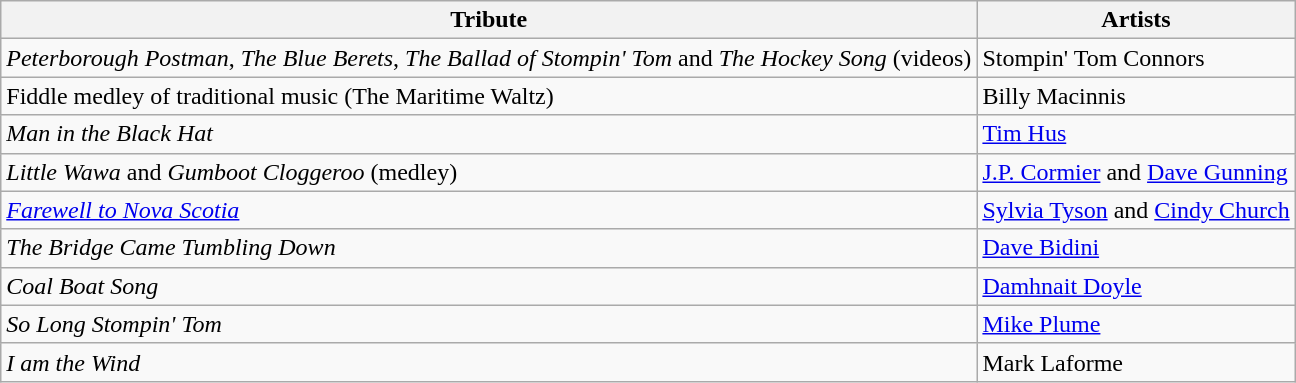<table class="wikitable">
<tr>
<th>Tribute</th>
<th>Artists</th>
</tr>
<tr>
<td><em>Peterborough Postman</em>, <em>The Blue Berets</em>, <em>The Ballad of Stompin' Tom</em> and <em>The Hockey Song</em> (videos)</td>
<td>Stompin' Tom Connors</td>
</tr>
<tr>
<td>Fiddle medley of traditional music (The Maritime Waltz)</td>
<td>Billy Macinnis</td>
</tr>
<tr>
<td><em>Man in the Black Hat</em></td>
<td><a href='#'>Tim Hus</a></td>
</tr>
<tr>
<td><em>Little Wawa</em> and <em>Gumboot Cloggeroo</em> (medley)</td>
<td><a href='#'>J.P. Cormier</a> and <a href='#'>Dave Gunning</a></td>
</tr>
<tr>
<td><em><a href='#'>Farewell to Nova Scotia</a></em></td>
<td><a href='#'>Sylvia Tyson</a> and <a href='#'>Cindy Church</a></td>
</tr>
<tr>
<td><em>The Bridge Came Tumbling Down</em></td>
<td><a href='#'>Dave Bidini</a></td>
</tr>
<tr>
<td><em>Coal Boat Song</em></td>
<td><a href='#'>Damhnait Doyle</a></td>
</tr>
<tr>
<td><em>So Long Stompin' Tom</em></td>
<td><a href='#'>Mike Plume</a></td>
</tr>
<tr>
<td><em>I am the Wind</em></td>
<td>Mark Laforme</td>
</tr>
</table>
